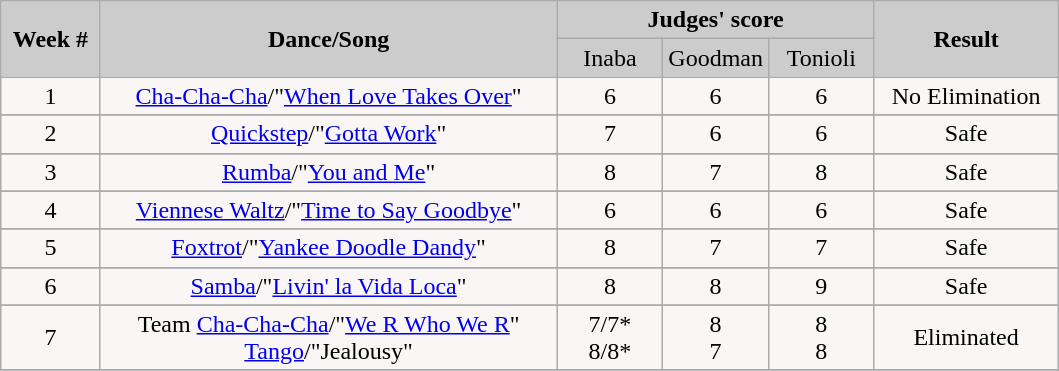<table class="wikitable" style="float:left;">
<tr style="text-align:Center; background:#ccc;">
<td rowspan="2"><strong>Week #</strong></td>
<td rowspan="2"><strong>Dance/Song</strong></td>
<td colspan="3"><strong>Judges' score</strong></td>
<td rowspan="2"><strong>Result</strong></td>
</tr>
<tr style="text-align:center; background:#ccc;">
<td style="width:10%; ">Inaba</td>
<td style="width:10%; ">Goodman</td>
<td style="width:10%; ">Tonioli</td>
</tr>
<tr>
<td style="text-align:center; background:#faf6f6;">1</td>
<td style="text-align:center; background:#faf6f6;"><a href='#'>Cha-Cha-Cha</a>/"<a href='#'>When Love Takes Over</a>"</td>
<td style="text-align:center; background:#faf6f6;">6</td>
<td style="text-align:center; background:#faf6f6;">6</td>
<td style="text-align:center; background:#faf6f6;">6</td>
<td style="text-align:center; background:#faf6f6;">No Elimination</td>
</tr>
<tr style="text-align:center; background:#faf6f6;">
</tr>
<tr>
<td style="text-align:center; background:#faf6f6;">2</td>
<td style="text-align:center; background:#faf6f6;"><a href='#'>Quickstep</a>/"<a href='#'>Gotta Work</a>"</td>
<td style="text-align:center; background:#faf6f6;">7</td>
<td style="text-align:center; background:#faf6f6;">6</td>
<td style="text-align:center; background:#faf6f6;">6</td>
<td style="text-align:center; background:#faf6f6;">Safe</td>
</tr>
<tr style="text-align:center; background:#faf6f6;">
</tr>
<tr>
<td style="text-align:center; background:#faf6f6;">3</td>
<td style="text-align:center; background:#faf6f6;"><a href='#'>Rumba</a>/"<a href='#'>You and Me</a>"</td>
<td style="text-align:center; background:#faf6f6;">8</td>
<td style="text-align:center; background:#faf6f6;">7</td>
<td style="text-align:center; background:#faf6f6;">8</td>
<td style="text-align:center; background:#faf6f6;">Safe</td>
</tr>
<tr style="text-align:center; background:#faf6f6;">
</tr>
<tr>
<td style="text-align:center; background:#faf6f6;">4</td>
<td style="text-align:center; background:#faf6f6;"><a href='#'>Viennese Waltz</a>/"<a href='#'>Time to Say Goodbye</a>"</td>
<td style="text-align:center; background:#faf6f6;">6</td>
<td style="text-align:center; background:#faf6f6;">6</td>
<td style="text-align:center; background:#faf6f6;">6</td>
<td style="text-align:center; background:#faf6f6;">Safe</td>
</tr>
<tr style="text-align:center; background:#faf6f6;">
</tr>
<tr>
<td style="text-align:center; background:#faf6f6;">5</td>
<td style="text-align:center; background:#faf6f6;"><a href='#'>Foxtrot</a>/"<a href='#'>Yankee Doodle Dandy</a>"</td>
<td style="text-align:center; background:#faf6f6;">8</td>
<td style="text-align:center; background:#faf6f6;">7</td>
<td style="text-align:center; background:#faf6f6;">7</td>
<td style="text-align:center; background:#faf6f6;">Safe</td>
</tr>
<tr style="text-align:center; background:#faf6f6;">
</tr>
<tr>
<td style="text-align:center; background:#faf6f6;">6</td>
<td style="text-align:center; background:#faf6f6;"><a href='#'>Samba</a>/"<a href='#'>Livin' la Vida Loca</a>"</td>
<td style="text-align:center; background:#faf6f6;">8</td>
<td style="text-align:center; background:#faf6f6;">8</td>
<td style="text-align:center; background:#faf6f6;">9</td>
<td style="text-align:center; background:#faf6f6;">Safe</td>
</tr>
<tr style="text-align:center; background:#faf6f6;">
</tr>
<tr>
<td style="text-align:center; background:#faf6f6;">7</td>
<td style="text-align:center; background:#faf6f6;">Team <a href='#'>Cha-Cha-Cha</a>/"<a href='#'>We R Who We R</a>"<br><a href='#'>Tango</a>/"Jealousy"</td>
<td style="text-align:center; background:#faf6f6;">7/7*<br>8/8*</td>
<td style="text-align:center; background:#faf6f6;">8<br>7</td>
<td style="text-align:center; background:#faf6f6;">8<br>8</td>
<td style="text-align:center; background:#faf6f6;">Eliminated</td>
</tr>
<tr style="text-align:center; background:#faf6f6;">
</tr>
</table>
